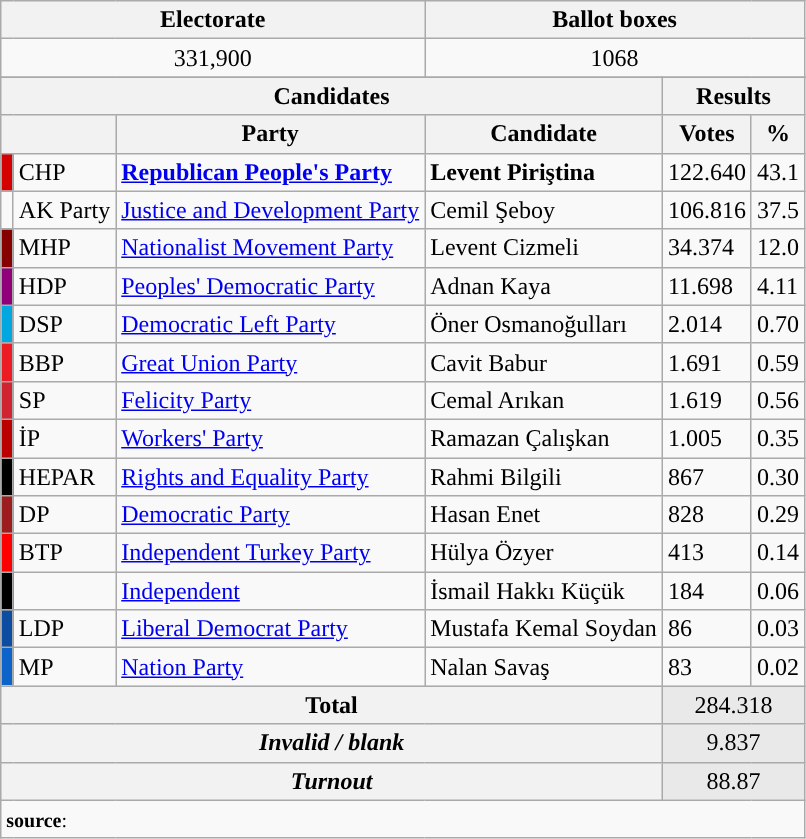<table class="wikitable">
<tr style="background-color:#F2F2F2">
<td align="center" colspan="3"><strong>Electorate</strong></td>
<td align="center" colspan="7"><strong>Ballot boxes</strong></td>
</tr>
<tr align="left">
<td align="center" colspan="3">331,900</td>
<td align="center" colspan="7">1068</td>
</tr>
<tr>
</tr>
<tr style="background-color:#E9E9E9">
</tr>
<tr>
<th align="center" colspan="4">Candidates</th>
<th align="center" colspan="6">Results</th>
</tr>
<tr style="background-color:#E9E9E9">
<th align="center" colspan="2"></th>
<th align="center">Party</th>
<th align="center">Candidate</th>
<th align="center">Votes</th>
<th align="center">%</th>
</tr>
<tr align="left">
<td bgcolor="#d50000" width=1></td>
<td>CHP</td>
<td><strong><a href='#'>Republican People's Party</a></strong></td>
<td><strong>Levent Piriştina</strong></td>
<td>122.640</td>
<td>43.1</td>
</tr>
<tr align="left">
<td></td>
<td>AK Party</td>
<td><a href='#'>Justice and Development Party</a></td>
<td>Cemil Şeboy</td>
<td>106.816</td>
<td>37.5</td>
</tr>
<tr align="left">
<td bgcolor="#870000" width=1></td>
<td>MHP</td>
<td><a href='#'>Nationalist Movement Party</a></td>
<td>Levent Cizmeli</td>
<td>34.374</td>
<td>12.0</td>
</tr>
<tr align="left">
<td bgcolor="#91007B" width=1></td>
<td>HDP</td>
<td><a href='#'>Peoples' Democratic Party</a></td>
<td>Adnan Kaya</td>
<td>11.698</td>
<td>4.11</td>
</tr>
<tr align="left">
<td bgcolor="#01A7E1" width=1></td>
<td>DSP</td>
<td><a href='#'>Democratic Left Party</a></td>
<td>Öner Osmanoğulları</td>
<td>2.014</td>
<td>0.70</td>
</tr>
<tr align="left">
<td bgcolor="#ED1C24" width=1></td>
<td>BBP</td>
<td><a href='#'>Great Union Party</a></td>
<td>Cavit Babur</td>
<td>1.691</td>
<td>0.59</td>
</tr>
<tr align="left">
<td bgcolor="#D02433" width=1></td>
<td>SP</td>
<td><a href='#'>Felicity Party</a></td>
<td>Cemal Arıkan</td>
<td>1.619</td>
<td>0.56</td>
</tr>
<tr align="left">
<td bgcolor="#BB0000" width=1></td>
<td>İP</td>
<td><a href='#'>Workers' Party</a></td>
<td>Ramazan Çalışkan</td>
<td>1.005</td>
<td>0.35</td>
</tr>
<tr align="left">
<td bgcolor="#000000" width=1></td>
<td>HEPAR</td>
<td><a href='#'>Rights and Equality Party</a></td>
<td>Rahmi Bilgili</td>
<td>867</td>
<td>0.30</td>
</tr>
<tr align="left">
<td bgcolor="#9D1D1E" width=1></td>
<td>DP</td>
<td><a href='#'>Democratic Party</a></td>
<td>Hasan Enet</td>
<td>828</td>
<td>0.29</td>
</tr>
<tr align="left">
<td bgcolor="#FE0000" width=1></td>
<td>BTP</td>
<td><a href='#'>Independent Turkey Party</a></td>
<td>Hülya Özyer</td>
<td>413</td>
<td>0.14</td>
</tr>
<tr align="left">
<td bgcolor=" " width=1></td>
<td></td>
<td><a href='#'>Independent</a></td>
<td>İsmail Hakkı Küçük</td>
<td>184</td>
<td>0.06</td>
</tr>
<tr align="left">
<td bgcolor="#0C4DA2" width=1></td>
<td>LDP</td>
<td><a href='#'>Liberal Democrat Party</a></td>
<td>Mustafa Kemal Soydan</td>
<td>86</td>
<td>0.03</td>
</tr>
<tr align="left">
<td bgcolor="#0C63CA" width=1></td>
<td>MP</td>
<td><a href='#'>Nation Party</a></td>
<td>Nalan Savaş</td>
<td>83</td>
<td>0.02</td>
</tr>
<tr style="background-color:#E9E9E9" align="left">
<th align="center" colspan="4"><strong>Total</strong></th>
<td align="center" colspan="5">284.318</td>
</tr>
<tr style="background-color:#E9E9E9" align="left">
<th align="center" colspan="4"><em>Invalid / blank</em></th>
<td align="center" colspan="5">9.837</td>
</tr>
<tr style="background-color:#E9E9E9" align="left">
<th align="center" colspan="4"><em>Turnout</em></th>
<td align="center" colspan="5">88.87</td>
</tr>
<tr>
<td align="left" colspan=10><small><strong>source</strong>: </small></td>
</tr>
</table>
